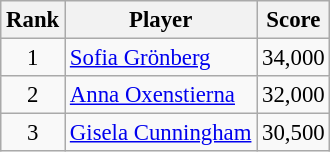<table class="wikitable" style="font-size:95%;">
<tr>
<th>Rank</th>
<th>Player</th>
<th>Score</th>
</tr>
<tr>
<td align=center>1</td>
<td> <a href='#'>Sofia Grönberg</a></td>
<td align=right>34,000</td>
</tr>
<tr>
<td align=center>2</td>
<td> <a href='#'>Anna Oxenstierna</a></td>
<td align=right>32,000</td>
</tr>
<tr>
<td align=center>3</td>
<td> <a href='#'>Gisela Cunningham</a></td>
<td align=right>30,500</td>
</tr>
</table>
